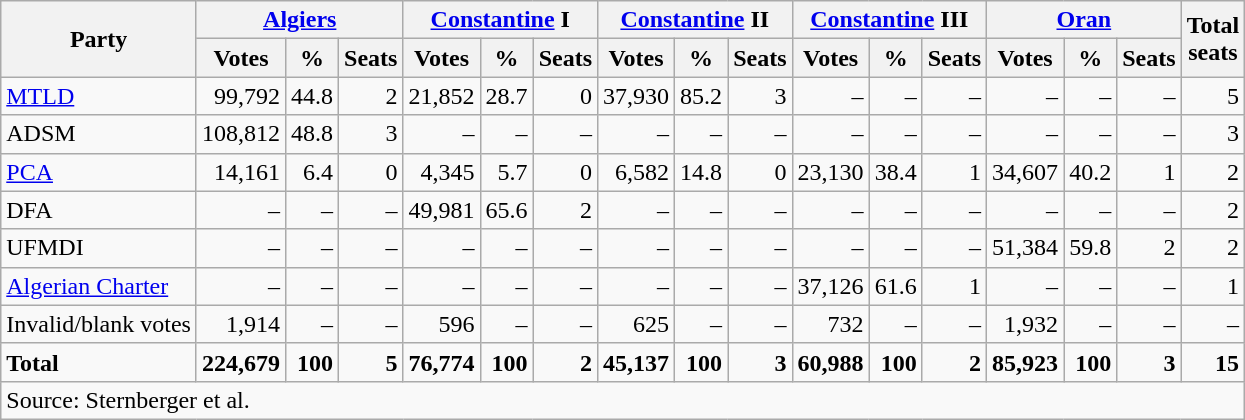<table class=wikitable style=text-align:right>
<tr>
<th rowspan=2>Party</th>
<th colspan=3><a href='#'>Algiers</a></th>
<th colspan=3><a href='#'>Constantine</a> I</th>
<th colspan=3><a href='#'>Constantine</a> II</th>
<th colspan=3><a href='#'>Constantine</a> III</th>
<th colspan=3><a href='#'>Oran</a></th>
<th rowspan=2>Total<br>seats</th>
</tr>
<tr>
<th>Votes</th>
<th>%</th>
<th>Seats</th>
<th>Votes</th>
<th>%</th>
<th>Seats</th>
<th>Votes</th>
<th>%</th>
<th>Seats</th>
<th>Votes</th>
<th>%</th>
<th>Seats</th>
<th>Votes</th>
<th>%</th>
<th>Seats</th>
</tr>
<tr>
<td align=left><a href='#'>MTLD</a></td>
<td>99,792</td>
<td>44.8</td>
<td>2</td>
<td>21,852</td>
<td>28.7</td>
<td>0</td>
<td>37,930</td>
<td>85.2</td>
<td>3</td>
<td>–</td>
<td>–</td>
<td>–</td>
<td>–</td>
<td>–</td>
<td>–</td>
<td>5</td>
</tr>
<tr>
<td align=left>ADSM</td>
<td>108,812</td>
<td>48.8</td>
<td>3</td>
<td>–</td>
<td>–</td>
<td>–</td>
<td>–</td>
<td>–</td>
<td>–</td>
<td>–</td>
<td>–</td>
<td>–</td>
<td>–</td>
<td>–</td>
<td>–</td>
<td>3</td>
</tr>
<tr>
<td align=left><a href='#'>PCA</a></td>
<td>14,161</td>
<td>6.4</td>
<td>0</td>
<td>4,345</td>
<td>5.7</td>
<td>0</td>
<td>6,582</td>
<td>14.8</td>
<td>0</td>
<td>23,130</td>
<td>38.4</td>
<td>1</td>
<td>34,607</td>
<td>40.2</td>
<td>1</td>
<td>2</td>
</tr>
<tr>
<td align=left>DFA</td>
<td>–</td>
<td>–</td>
<td>–</td>
<td>49,981</td>
<td>65.6</td>
<td>2</td>
<td>–</td>
<td>–</td>
<td>–</td>
<td>–</td>
<td>–</td>
<td>–</td>
<td>–</td>
<td>–</td>
<td>–</td>
<td>2</td>
</tr>
<tr>
<td align=left>UFMDI</td>
<td>–</td>
<td>–</td>
<td>–</td>
<td>–</td>
<td>–</td>
<td>–</td>
<td>–</td>
<td>–</td>
<td>–</td>
<td>–</td>
<td>–</td>
<td>–</td>
<td>51,384</td>
<td>59.8</td>
<td>2</td>
<td>2</td>
</tr>
<tr>
<td align=left><a href='#'>Algerian Charter</a></td>
<td>–</td>
<td>–</td>
<td>–</td>
<td>–</td>
<td>–</td>
<td>–</td>
<td>–</td>
<td>–</td>
<td>–</td>
<td>37,126</td>
<td>61.6</td>
<td>1</td>
<td>–</td>
<td>–</td>
<td>–</td>
<td>1</td>
</tr>
<tr>
<td align=left>Invalid/blank votes</td>
<td>1,914</td>
<td>–</td>
<td>–</td>
<td>596</td>
<td>–</td>
<td>–</td>
<td>625</td>
<td>–</td>
<td>–</td>
<td>732</td>
<td>–</td>
<td>–</td>
<td>1,932</td>
<td>–</td>
<td>–</td>
<td>–</td>
</tr>
<tr>
<td align=left><strong>Total</strong></td>
<td><strong>224,679</strong></td>
<td><strong>100</strong></td>
<td><strong>5</strong></td>
<td><strong>76,774</strong></td>
<td><strong>100</strong></td>
<td><strong>2</strong></td>
<td><strong>45,137</strong></td>
<td><strong>100</strong></td>
<td><strong>3</strong></td>
<td><strong>60,988</strong></td>
<td><strong>100</strong></td>
<td><strong>2</strong></td>
<td><strong>85,923</strong></td>
<td><strong>100</strong></td>
<td><strong>3</strong></td>
<td><strong>15</strong></td>
</tr>
<tr>
<td align=left colspan=17>Source: Sternberger et al.</td>
</tr>
</table>
